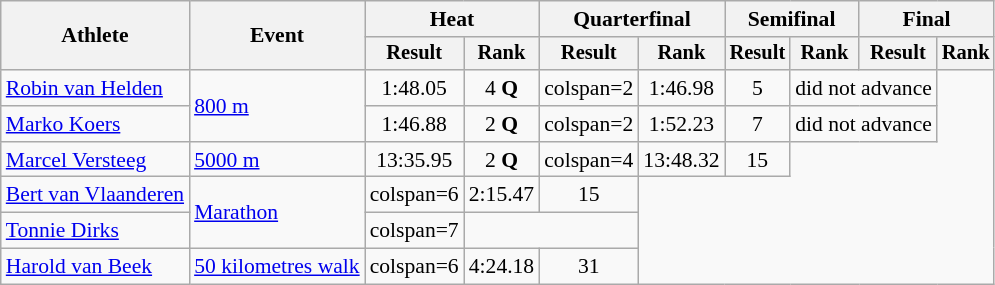<table class="wikitable" style="font-size:90%">
<tr>
<th rowspan="2">Athlete</th>
<th rowspan="2">Event</th>
<th colspan="2">Heat</th>
<th colspan="2">Quarterfinal</th>
<th colspan="2">Semifinal</th>
<th colspan="2">Final</th>
</tr>
<tr style="font-size:95%">
<th>Result</th>
<th>Rank</th>
<th>Result</th>
<th>Rank</th>
<th>Result</th>
<th>Rank</th>
<th>Result</th>
<th>Rank</th>
</tr>
<tr align=center>
<td align=left><a href='#'>Robin van Helden</a></td>
<td align=left rowspan=2><a href='#'>800 m</a></td>
<td>1:48.05</td>
<td>4 <strong>Q</strong></td>
<td>colspan=2 </td>
<td>1:46.98</td>
<td>5</td>
<td colspan=2>did not advance</td>
</tr>
<tr align=center>
<td align=left><a href='#'>Marko Koers</a></td>
<td>1:46.88</td>
<td>2 <strong>Q</strong></td>
<td>colspan=2 </td>
<td>1:52.23</td>
<td>7</td>
<td colspan=2>did not advance</td>
</tr>
<tr align=center>
<td align=left><a href='#'>Marcel Versteeg</a></td>
<td align=left><a href='#'>5000 m</a></td>
<td>13:35.95</td>
<td>2 <strong>Q</strong></td>
<td>colspan=4 </td>
<td>13:48.32</td>
<td>15</td>
</tr>
<tr align=center>
<td align=left><a href='#'>Bert van Vlaanderen</a></td>
<td align=left rowspan=2><a href='#'>Marathon</a></td>
<td>colspan=6 </td>
<td>2:15.47</td>
<td>15</td>
</tr>
<tr align=center>
<td align=left><a href='#'>Tonnie Dirks</a></td>
<td>colspan=7 </td>
<td colspan=2></td>
</tr>
<tr align=center>
<td align=left><a href='#'>Harold van Beek</a></td>
<td align=left rowspan=2><a href='#'>50 kilometres walk</a></td>
<td>colspan=6 </td>
<td>4:24.18</td>
<td>31</td>
</tr>
</table>
